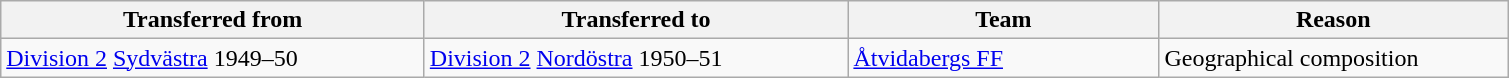<table class="wikitable" style="text-align: left;">
<tr>
<th style="width: 275px;">Transferred from</th>
<th style="width: 275px;">Transferred to</th>
<th style="width: 200px;">Team</th>
<th style="width: 225px;">Reason</th>
</tr>
<tr>
<td><a href='#'>Division 2</a> <a href='#'>Sydvästra</a> 1949–50</td>
<td><a href='#'>Division 2</a> <a href='#'>Nordöstra</a> 1950–51</td>
<td><a href='#'>Åtvidabergs FF</a></td>
<td>Geographical composition</td>
</tr>
</table>
